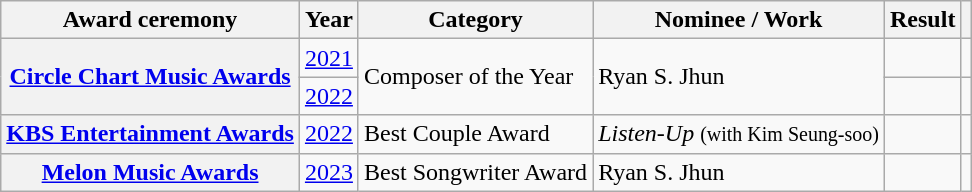<table class="wikitable plainrowheaders sortable">
<tr>
<th scope="col">Award ceremony</th>
<th scope="col">Year</th>
<th scope="col">Category</th>
<th scope="col">Nominee / Work</th>
<th scope="col">Result</th>
<th scope="col" class="unsortable"></th>
</tr>
<tr>
<th scope="row" rowspan="2"><a href='#'>Circle Chart Music Awards</a></th>
<td><a href='#'>2021</a></td>
<td rowspan="2">Composer of the Year</td>
<td rowspan="2">Ryan S. Jhun</td>
<td></td>
<td style="text-align:center"></td>
</tr>
<tr>
<td><a href='#'>2022</a></td>
<td></td>
<td style="text-align:center"></td>
</tr>
<tr>
<th scope="row"><a href='#'>KBS Entertainment Awards</a></th>
<td><a href='#'>2022</a></td>
<td>Best Couple Award</td>
<td><em>Listen-Up</em> <small>(with Kim Seung-soo)</small><br></td>
<td></td>
<td style="text-align:center"></td>
</tr>
<tr>
<th scope="row"><a href='#'>Melon Music Awards</a></th>
<td><a href='#'>2023</a></td>
<td>Best Songwriter Award</td>
<td>Ryan S. Jhun</td>
<td></td>
<td style="text-align:center"></td>
</tr>
</table>
